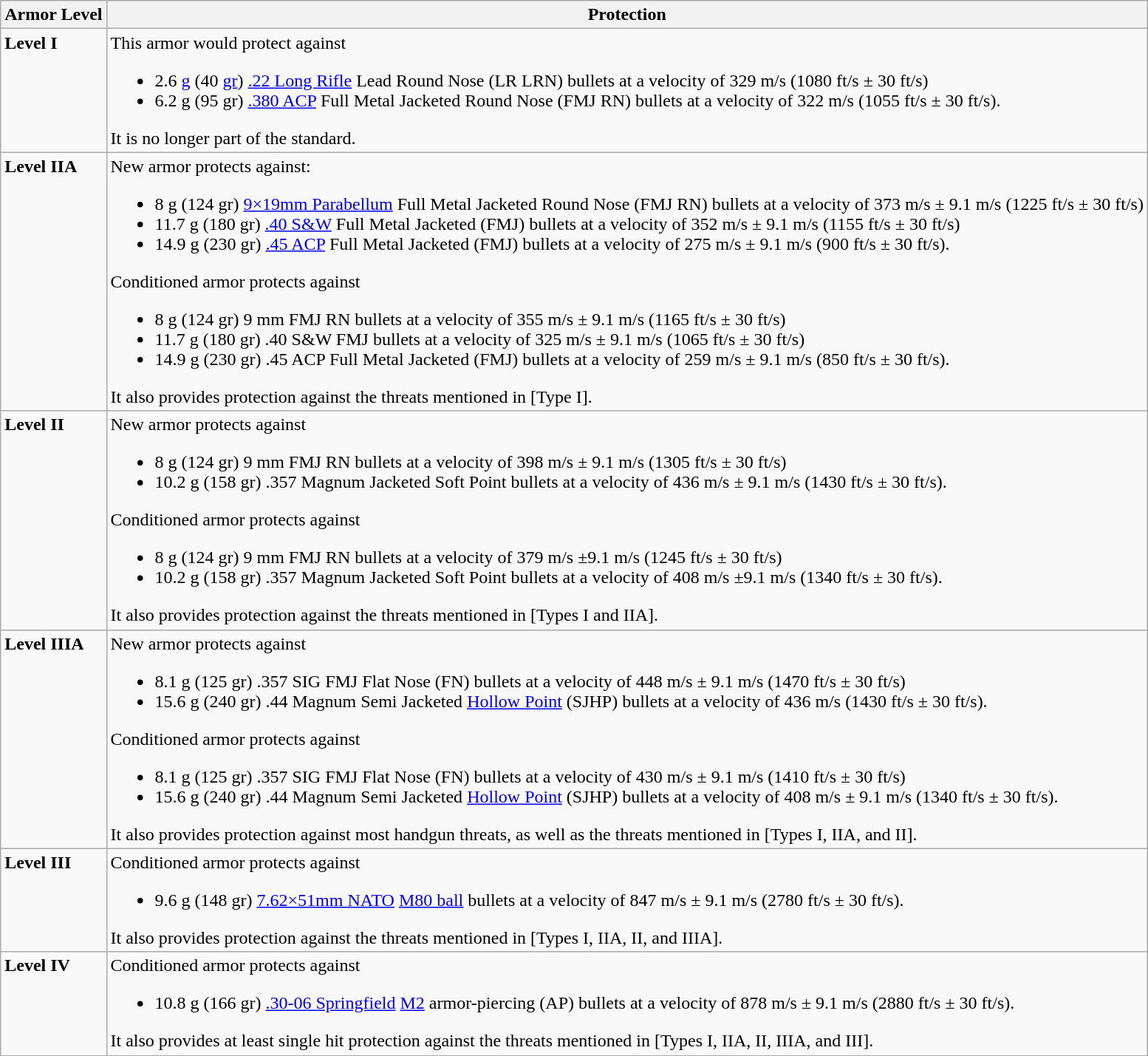<table class="wikitable">
<tr>
<th>Armor Level</th>
<th>Protection</th>
</tr>
<tr style="vertical-align: top;">
<td><strong>Level I</strong><br></td>
<td>This armor would protect against<br><ul><li>2.6 <a href='#'>g</a> (40 <a href='#'>gr</a>) <a href='#'>.22 Long Rifle</a> Lead Round Nose (LR LRN) bullets at a velocity of 329 m/s (1080 ft/s ± 30 ft/s)</li><li>6.2 g (95 gr) <a href='#'>.380 ACP</a> Full Metal Jacketed Round Nose (FMJ RN) bullets at a velocity of 322 m/s (1055 ft/s ± 30 ft/s).</li></ul>It is no longer part of the standard.</td>
</tr>
<tr style="vertical-align: top;">
<td><strong>Level IIA</strong><br></td>
<td>New armor protects against:<br><ul><li>8 g (124 gr) <a href='#'>9×19mm Parabellum</a> Full Metal Jacketed Round Nose (FMJ RN) bullets at a velocity of 373 m/s ± 9.1 m/s (1225 ft/s ± 30 ft/s)</li><li>11.7 g (180 gr) <a href='#'>.40 S&W</a> Full Metal Jacketed (FMJ) bullets at a velocity of 352 m/s ± 9.1 m/s (1155 ft/s ± 30 ft/s)</li><li>14.9 g (230 gr) <a href='#'>.45 ACP</a> Full Metal Jacketed (FMJ) bullets at a velocity of 275 m/s ± 9.1 m/s (900 ft/s ± 30 ft/s).</li></ul>Conditioned armor protects against<ul><li>8 g (124 gr) 9 mm FMJ RN bullets at a velocity of 355 m/s ± 9.1 m/s (1165 ft/s ± 30 ft/s)</li><li>11.7 g (180 gr) .40 S&W FMJ bullets at a velocity of 325 m/s ± 9.1 m/s (1065 ft/s ± 30 ft/s)</li><li>14.9 g (230 gr) .45 ACP Full Metal Jacketed (FMJ) bullets at a velocity of 259 m/s ± 9.1 m/s (850 ft/s ± 30 ft/s).</li></ul>It also provides protection against the threats mentioned in [Type I].</td>
</tr>
<tr style="vertical-align: top;">
<td><strong>Level II</strong><br></td>
<td>New armor protects against<br><ul><li>8 g (124 gr) 9 mm FMJ RN bullets at a velocity of 398 m/s ± 9.1 m/s (1305 ft/s ± 30 ft/s)</li><li>10.2 g (158 gr) .357 Magnum Jacketed Soft Point bullets at a velocity of 436 m/s ± 9.1 m/s (1430 ft/s ± 30 ft/s).</li></ul>Conditioned armor protects against<ul><li>8 g (124 gr) 9 mm FMJ RN bullets at a velocity of 379 m/s ±9.1 m/s (1245 ft/s ± 30 ft/s)</li><li>10.2 g (158 gr) .357 Magnum Jacketed Soft Point bullets at a velocity of 408 m/s ±9.1 m/s (1340 ft/s ± 30 ft/s).</li></ul>It also provides protection against the threats mentioned in [Types I and IIA].</td>
</tr>
<tr style="vertical-align: top;">
<td><strong>Level IIIA</strong><br></td>
<td>New armor protects against<br><ul><li>8.1 g (125 gr) .357 SIG FMJ Flat Nose (FN) bullets at a velocity of 448 m/s ± 9.1 m/s (1470 ft/s ± 30 ft/s)</li><li>15.6 g (240 gr) .44 Magnum Semi Jacketed <a href='#'>Hollow Point</a> (SJHP) bullets at a velocity of 436 m/s (1430 ft/s ± 30 ft/s).</li></ul>Conditioned armor protects against<ul><li>8.1 g (125 gr) .357 SIG FMJ Flat Nose (FN) bullets at a velocity of 430 m/s ± 9.1 m/s (1410 ft/s ± 30 ft/s)</li><li>15.6 g (240 gr) .44 Magnum Semi Jacketed <a href='#'>Hollow Point</a> (SJHP) bullets at a velocity of 408 m/s ± 9.1 m/s (1340 ft/s ± 30 ft/s).</li></ul>It also provides protection against most handgun threats, as well as the threats mentioned in [Types I, IIA, and II].</td>
</tr>
<tr style="vertical-align: top;">
<td><strong>Level III</strong><br></td>
<td>Conditioned armor protects against<br><ul><li>9.6 g (148 gr) <a href='#'>7.62×51mm NATO</a> <a href='#'>M80 ball</a> bullets at a velocity of 847 m/s ± 9.1 m/s (2780 ft/s ± 30 ft/s).</li></ul>It also provides protection against the threats mentioned in [Types I, IIA, II, and IIIA].</td>
</tr>
<tr style="vertical-align: top;">
<td><strong>Level IV</strong><br></td>
<td>Conditioned armor protects against<br><ul><li>10.8 g (166 gr) <a href='#'>.30-06 Springfield</a> <a href='#'>M2</a> armor-piercing (AP) bullets at a velocity of 878 m/s ± 9.1 m/s (2880 ft/s ± 30 ft/s).</li></ul>It also provides at least single hit protection against the threats mentioned in [Types I, IIA, II, IIIA, and III].</td>
</tr>
</table>
